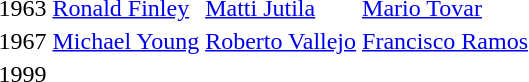<table>
<tr>
<td>1963</td>
<td><a href='#'>Ronald Finley</a><br></td>
<td><a href='#'>Matti Jutila</a><br></td>
<td><a href='#'>Mario Tovar</a><br></td>
</tr>
<tr>
<td>1967</td>
<td><a href='#'>Michael Young</a><br></td>
<td><a href='#'>Roberto Vallejo</a><br></td>
<td><a href='#'>Francisco Ramos</a><br></td>
</tr>
<tr>
<td>1999</td>
<td></td>
<td></td>
<td></td>
</tr>
</table>
